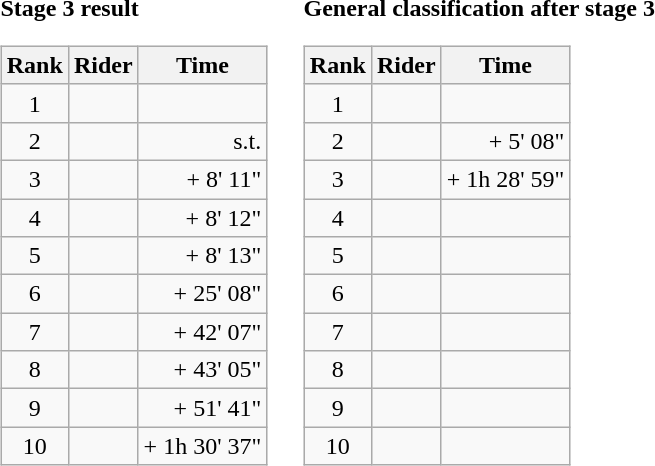<table>
<tr>
<td><strong>Stage 3 result</strong><br><table class="wikitable">
<tr>
<th scope="col">Rank</th>
<th scope="col">Rider</th>
<th scope="col">Time</th>
</tr>
<tr>
<td style="text-align:center;">1</td>
<td></td>
<td style="text-align:right;"></td>
</tr>
<tr>
<td style="text-align:center;">2</td>
<td></td>
<td style="text-align:right;">s.t.</td>
</tr>
<tr>
<td style="text-align:center;">3</td>
<td></td>
<td style="text-align:right;">+ 8' 11"</td>
</tr>
<tr>
<td style="text-align:center;">4</td>
<td></td>
<td style="text-align:right;">+ 8' 12"</td>
</tr>
<tr>
<td style="text-align:center;">5</td>
<td></td>
<td style="text-align:right;">+ 8' 13"</td>
</tr>
<tr>
<td style="text-align:center;">6</td>
<td></td>
<td style="text-align:right;">+ 25' 08"</td>
</tr>
<tr>
<td style="text-align:center;">7</td>
<td></td>
<td style="text-align:right;">+ 42' 07"</td>
</tr>
<tr>
<td style="text-align:center;">8</td>
<td></td>
<td style="text-align:right;">+ 43' 05"</td>
</tr>
<tr>
<td style="text-align:center;">9</td>
<td></td>
<td style="text-align:right;">+ 51' 41"</td>
</tr>
<tr>
<td style="text-align:center;">10</td>
<td></td>
<td style="text-align:right;">+ 1h 30' 37"</td>
</tr>
</table>
</td>
<td></td>
<td><strong>General classification after stage 3</strong><br><table class="wikitable">
<tr>
<th scope="col">Rank</th>
<th scope="col">Rider</th>
<th scope="col">Time</th>
</tr>
<tr>
<td style="text-align:center;">1</td>
<td></td>
<td style="text-align:right;"></td>
</tr>
<tr>
<td style="text-align:center;">2</td>
<td></td>
<td style="text-align:right;">+ 5' 08"</td>
</tr>
<tr>
<td style="text-align:center;">3</td>
<td></td>
<td style="text-align:right;">+ 1h 28' 59"</td>
</tr>
<tr>
<td style="text-align:center;">4</td>
<td></td>
<td></td>
</tr>
<tr>
<td style="text-align:center;">5</td>
<td></td>
<td></td>
</tr>
<tr>
<td style="text-align:center;">6</td>
<td></td>
<td></td>
</tr>
<tr>
<td style="text-align:center;">7</td>
<td></td>
<td></td>
</tr>
<tr>
<td style="text-align:center;">8</td>
<td></td>
<td></td>
</tr>
<tr>
<td style="text-align:center;">9</td>
<td></td>
<td></td>
</tr>
<tr>
<td style="text-align:center;">10</td>
<td></td>
<td></td>
</tr>
</table>
</td>
</tr>
</table>
